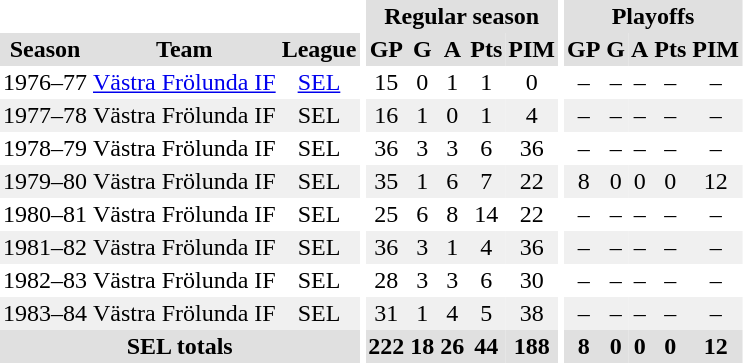<table BORDER="0" CELLPADDING="2" CELLSPACING="0" ID="Table3" style="text-align:center">
<tr bgcolor="#e0e0e0">
<th colspan="3" bgcolor="#ffffff"></th>
<th rowspan="99" bgcolor="#ffffff"></th>
<th colspan="5">Regular season</th>
<th rowspan="99" bgcolor="#ffffff"></th>
<th colspan="5">Playoffs</th>
</tr>
<tr bgcolor="#e0e0e0">
<th>Season</th>
<th>Team</th>
<th>League</th>
<th>GP</th>
<th>G</th>
<th>A</th>
<th>Pts</th>
<th>PIM</th>
<th>GP</th>
<th>G</th>
<th>A</th>
<th>Pts</th>
<th>PIM</th>
</tr>
<tr>
<td>1976–77</td>
<td><a href='#'>Västra Frölunda IF</a></td>
<td><a href='#'>SEL</a></td>
<td>15</td>
<td>0</td>
<td>1</td>
<td>1</td>
<td>0</td>
<td>–</td>
<td>–</td>
<td>–</td>
<td>–</td>
<td>–</td>
</tr>
<tr bgcolor="#f0f0f0">
<td>1977–78</td>
<td>Västra Frölunda IF</td>
<td>SEL</td>
<td>16</td>
<td>1</td>
<td>0</td>
<td>1</td>
<td>4</td>
<td>–</td>
<td>–</td>
<td>–</td>
<td>–</td>
<td>–</td>
</tr>
<tr>
<td>1978–79</td>
<td>Västra Frölunda IF</td>
<td>SEL</td>
<td>36</td>
<td>3</td>
<td>3</td>
<td>6</td>
<td>36</td>
<td>–</td>
<td>–</td>
<td>–</td>
<td>–</td>
<td>–</td>
</tr>
<tr bgcolor="#f0f0f0">
<td>1979–80</td>
<td>Västra Frölunda IF</td>
<td>SEL</td>
<td>35</td>
<td>1</td>
<td>6</td>
<td>7</td>
<td>22</td>
<td>8</td>
<td>0</td>
<td>0</td>
<td>0</td>
<td>12</td>
</tr>
<tr>
<td>1980–81</td>
<td>Västra Frölunda IF</td>
<td>SEL</td>
<td>25</td>
<td>6</td>
<td>8</td>
<td>14</td>
<td>22</td>
<td>–</td>
<td>–</td>
<td>–</td>
<td>–</td>
<td>–</td>
</tr>
<tr bgcolor="#f0f0f0">
<td>1981–82</td>
<td>Västra Frölunda IF</td>
<td>SEL</td>
<td>36</td>
<td>3</td>
<td>1</td>
<td>4</td>
<td>36</td>
<td>–</td>
<td>–</td>
<td>–</td>
<td>–</td>
<td>–</td>
</tr>
<tr>
<td>1982–83</td>
<td>Västra Frölunda IF</td>
<td>SEL</td>
<td>28</td>
<td>3</td>
<td>3</td>
<td>6</td>
<td>30</td>
<td>–</td>
<td>–</td>
<td>–</td>
<td>–</td>
<td>–</td>
</tr>
<tr bgcolor="#f0f0f0">
<td>1983–84</td>
<td>Västra Frölunda IF</td>
<td>SEL</td>
<td>31</td>
<td>1</td>
<td>4</td>
<td>5</td>
<td>38</td>
<td>–</td>
<td>–</td>
<td>–</td>
<td>–</td>
<td>–</td>
</tr>
<tr bgcolor="#e0e0e0">
<th colspan="3">SEL totals</th>
<th>222</th>
<th>18</th>
<th>26</th>
<th>44</th>
<th>188</th>
<th>8</th>
<th>0</th>
<th>0</th>
<th>0</th>
<th>12</th>
</tr>
</table>
